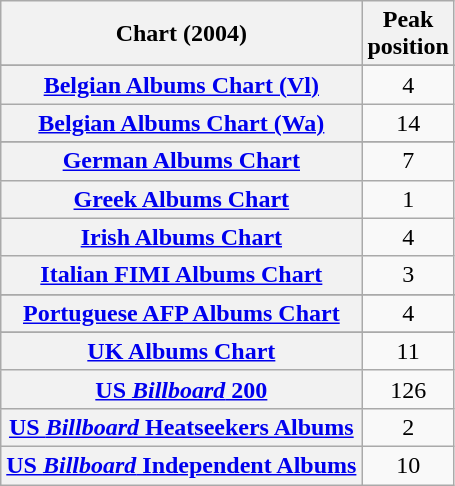<table class="wikitable sortable plainrowheaders" style="text-align:left;">
<tr>
<th scope="col">Chart (2004)</th>
<th scope="col">Peak<br>position</th>
</tr>
<tr>
</tr>
<tr>
</tr>
<tr>
<th scope="row"><a href='#'>Belgian Albums Chart (Vl)</a></th>
<td style="text-align:center;">4</td>
</tr>
<tr>
<th scope="row"><a href='#'>Belgian Albums Chart (Wa)</a></th>
<td style="text-align:center;">14</td>
</tr>
<tr>
</tr>
<tr>
</tr>
<tr>
</tr>
<tr>
</tr>
<tr>
<th scope="row"><a href='#'>German Albums Chart</a></th>
<td style="text-align:center;">7</td>
</tr>
<tr>
<th scope="row"><a href='#'>Greek Albums Chart</a></th>
<td style="text-align:center;">1</td>
</tr>
<tr>
<th scope="row"><a href='#'>Irish Albums Chart</a></th>
<td style="text-align:center;">4</td>
</tr>
<tr>
<th scope="row"><a href='#'>Italian FIMI Albums Chart</a></th>
<td style="text-align:center;">3</td>
</tr>
<tr>
</tr>
<tr>
</tr>
<tr>
<th scope="row"><a href='#'>Portuguese AFP Albums Chart</a></th>
<td style="text-align:center;">4</td>
</tr>
<tr>
</tr>
<tr>
</tr>
<tr>
<th scope="row"><a href='#'>UK Albums Chart</a></th>
<td style="text-align:center;">11</td>
</tr>
<tr>
<th scope="row"><a href='#'>US <em>Billboard</em> 200</a></th>
<td style="text-align:center;">126</td>
</tr>
<tr>
<th scope="row"><a href='#'>US <em>Billboard</em> Heatseekers Albums</a></th>
<td style="text-align:center;">2</td>
</tr>
<tr>
<th scope="row"><a href='#'>US <em>Billboard</em> Independent Albums</a></th>
<td style="text-align:center;">10</td>
</tr>
</table>
